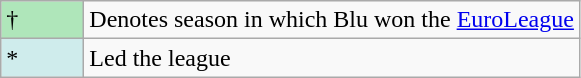<table class="wikitable">
<tr>
<td style="background:#AFE6BA; width:3em;">†</td>
<td>Denotes season in which Blu won the <a href='#'>EuroLeague</a></td>
</tr>
<tr>
<td style="background:#CFECEC; width:1em">*</td>
<td>Led the league</td>
</tr>
</table>
